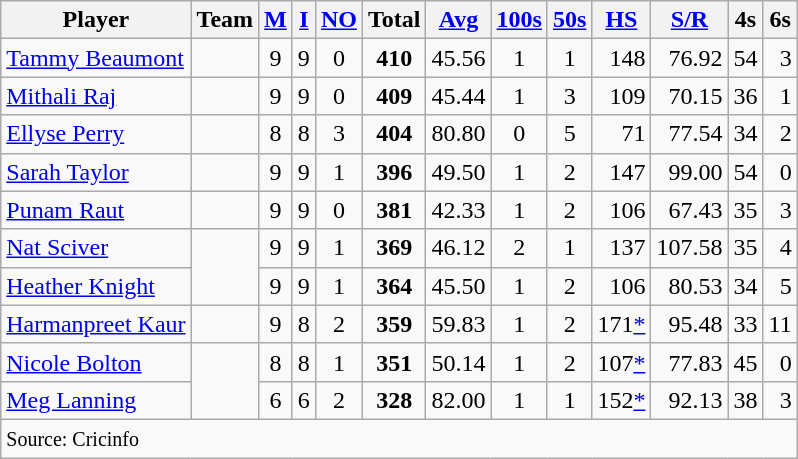<table class="wikitable" style="text-align:center;">
<tr>
<th>Player</th>
<th>Team</th>
<th><a href='#'>M</a></th>
<th><a href='#'>I</a></th>
<th><a href='#'>NO</a></th>
<th>Total</th>
<th><a href='#'>Avg</a></th>
<th><a href='#'>100s</a></th>
<th><a href='#'>50s</a></th>
<th><a href='#'>HS</a></th>
<th><a href='#'>S/R</a></th>
<th>4s</th>
<th>6s</th>
</tr>
<tr>
<td align="left"><a href='#'>Tammy Beaumont</a></td>
<td align="left"></td>
<td>9</td>
<td>9</td>
<td>0</td>
<td><strong>410</strong></td>
<td align="right">45.56</td>
<td>1</td>
<td>1</td>
<td align="right">148</td>
<td align="right">76.92</td>
<td>54</td>
<td align="right">3</td>
</tr>
<tr>
<td align="left"><a href='#'>Mithali Raj</a></td>
<td align="left"></td>
<td>9</td>
<td>9</td>
<td>0</td>
<td><strong>409</strong></td>
<td align="right">45.44</td>
<td>1</td>
<td>3</td>
<td align="right">109</td>
<td align="right">70.15</td>
<td>36</td>
<td align="right">1</td>
</tr>
<tr>
<td align="left"><a href='#'>Ellyse Perry</a></td>
<td align="left"></td>
<td>8</td>
<td>8</td>
<td>3</td>
<td><strong>404</strong></td>
<td align="right">80.80</td>
<td>0</td>
<td>5</td>
<td align="right">71</td>
<td align="right">77.54</td>
<td>34</td>
<td align="right">2</td>
</tr>
<tr>
<td align="left"><a href='#'>Sarah Taylor</a></td>
<td align="left"></td>
<td>9</td>
<td>9</td>
<td>1</td>
<td><strong>396</strong></td>
<td align="right">49.50</td>
<td>1</td>
<td>2</td>
<td align="right">147</td>
<td align="right">99.00</td>
<td>54</td>
<td align="right">0</td>
</tr>
<tr>
<td align="left"><a href='#'>Punam Raut</a></td>
<td align="left"></td>
<td>9</td>
<td>9</td>
<td>0</td>
<td><strong>381</strong></td>
<td align="right">42.33</td>
<td>1</td>
<td>2</td>
<td align="right">106</td>
<td align="right">67.43</td>
<td>35</td>
<td align="right">3</td>
</tr>
<tr>
<td align="left"><a href='#'>Nat Sciver</a></td>
<td rowspan="2" align="left"></td>
<td>9</td>
<td>9</td>
<td>1</td>
<td><strong>369</strong></td>
<td align="right">46.12</td>
<td>2</td>
<td>1</td>
<td align="right">137</td>
<td align="right">107.58</td>
<td>35</td>
<td align="right">4</td>
</tr>
<tr>
<td align="left"><a href='#'>Heather Knight</a></td>
<td>9</td>
<td>9</td>
<td>1</td>
<td><strong>364</strong></td>
<td align="right">45.50</td>
<td>1</td>
<td>2</td>
<td align="right">106</td>
<td align="right">80.53</td>
<td>34</td>
<td align="right">5</td>
</tr>
<tr>
<td align="left"><a href='#'>Harmanpreet Kaur</a></td>
<td align="left"></td>
<td>9</td>
<td>8</td>
<td>2</td>
<td><strong>359</strong></td>
<td align="right">59.83</td>
<td>1</td>
<td>2</td>
<td align="right">171<a href='#'>*</a></td>
<td align="right">95.48</td>
<td>33</td>
<td align="right">11</td>
</tr>
<tr>
<td align="left"><a href='#'>Nicole Bolton</a></td>
<td rowspan="2" align="left"></td>
<td>8</td>
<td>8</td>
<td>1</td>
<td><strong>351</strong></td>
<td align="right">50.14</td>
<td>1</td>
<td>2</td>
<td align="right">107<a href='#'>*</a></td>
<td align="right">77.83</td>
<td>45</td>
<td align="right">0</td>
</tr>
<tr>
<td align="left"><a href='#'>Meg Lanning</a></td>
<td>6</td>
<td>6</td>
<td>2</td>
<td><strong>328</strong></td>
<td align="right">82.00</td>
<td>1</td>
<td>1</td>
<td align="right">152<a href='#'>*</a></td>
<td align="right">92.13</td>
<td>38</td>
<td align="right">3</td>
</tr>
<tr>
<td colspan="13" align="left"><small>Source: Cricinfo</small></td>
</tr>
</table>
